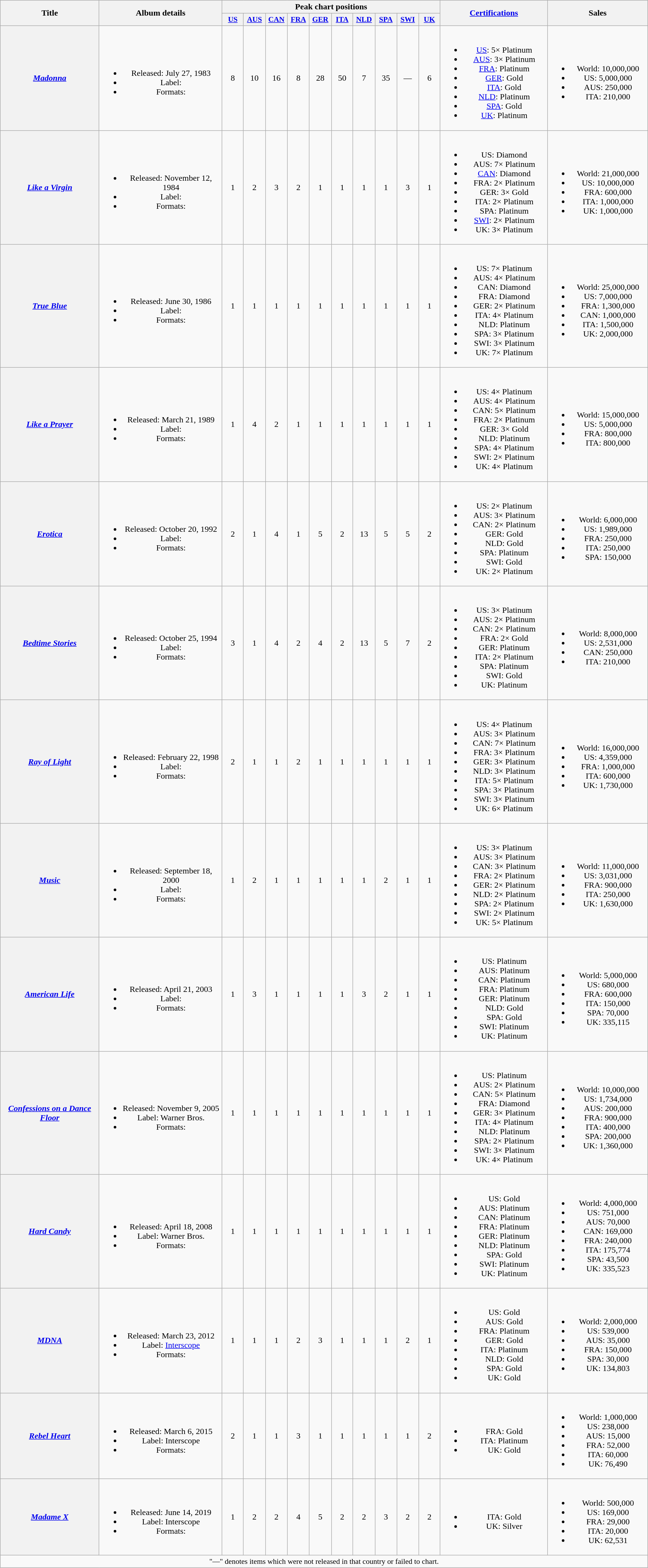<table class="wikitable plainrowheaders" style="text-align:center;" border="1">
<tr>
<th scope="col" rowspan="2" style="width:12em;">Title</th>
<th scope="col" rowspan="2" style="width:15em;">Album details</th>
<th scope="col" colspan="10">Peak chart positions</th>
<th scope="col" rowspan="2" style="width:13em;"><a href='#'>Certifications</a></th>
<th scope="col" rowspan="2" style="width:12em;">Sales</th>
</tr>
<tr>
<th scope="col" style="width:2.5em;font-size:90%;"><a href='#'>US</a><br></th>
<th scope="col" style="width:2.5em;font-size:90%;"><a href='#'>AUS</a><br></th>
<th scope="col" style="width:2.5em;font-size:90%;"><a href='#'>CAN</a><br></th>
<th scope="col" style="width:2.5em;font-size:90%;"><a href='#'>FRA</a><br></th>
<th scope="col" style="width:2.5em;font-size:90%;"><a href='#'>GER</a><br></th>
<th scope="col" style="width:2.5em;font-size:90%;"><a href='#'>ITA</a><br></th>
<th scope="col" style="width:2.5em;font-size:90%;"><a href='#'>NLD</a><br></th>
<th scope="col" style="width:2.5em;font-size:90%;"><a href='#'>SPA</a><br></th>
<th scope="col" style="width:2.5em;font-size:90%;"><a href='#'>SWI</a><br></th>
<th scope="col" style="width:2.5em;font-size:90%;"><a href='#'>UK</a><br></th>
</tr>
<tr>
<th scope="row"><em><a href='#'>Madonna</a></em></th>
<td><br><ul><li>Released: July 27, 1983</li><li>Label: </li><li>Formats: </li></ul></td>
<td>8</td>
<td>10</td>
<td>16</td>
<td>8</td>
<td>28</td>
<td>50</td>
<td>7</td>
<td>35</td>
<td>—</td>
<td>6</td>
<td><br><ul><li><a href='#'>US</a>: 5× Platinum</li><li><a href='#'>AUS</a>: 3× Platinum</li><li><a href='#'>FRA</a>: Platinum</li><li><a href='#'>GER</a>: Gold</li><li><a href='#'>ITA</a>: Gold</li><li><a href='#'>NLD</a>: Platinum</li><li><a href='#'>SPA</a>: Gold</li><li><a href='#'>UK</a>: Platinum</li></ul></td>
<td><br><ul><li>World: 10,000,000</li><li>US: 5,000,000</li><li>AUS: 250,000</li><li>ITA: 210,000</li></ul></td>
</tr>
<tr>
<th scope="row"><em><a href='#'>Like a Virgin</a></em></th>
<td><br><ul><li>Released: November 12, 1984</li><li>Label: </li><li>Formats: </li></ul></td>
<td>1</td>
<td>2</td>
<td>3</td>
<td>2</td>
<td>1</td>
<td>1</td>
<td>1</td>
<td>1</td>
<td>3</td>
<td>1</td>
<td><br><ul><li>US: Diamond</li><li>AUS: 7× Platinum</li><li><a href='#'>CAN</a>: Diamond</li><li>FRA: 2× Platinum</li><li>GER: 3× Gold</li><li>ITA: 2× Platinum</li><li>SPA: Platinum</li><li><a href='#'>SWI</a>: 2× Platinum</li><li>UK: 3× Platinum</li></ul></td>
<td><br><ul><li>World: 21,000,000</li><li>US: 10,000,000</li><li>FRA: 600,000</li><li>ITA: 1,000,000</li><li>UK: 1,000,000</li></ul></td>
</tr>
<tr>
<th scope="row"><em><a href='#'>True Blue</a></em></th>
<td><br><ul><li>Released: June 30, 1986</li><li>Label: </li><li>Formats: </li></ul></td>
<td>1</td>
<td>1</td>
<td>1</td>
<td>1</td>
<td>1</td>
<td>1</td>
<td>1</td>
<td>1</td>
<td>1</td>
<td>1</td>
<td><br><ul><li>US: 7× Platinum</li><li>AUS: 4× Platinum</li><li>CAN: Diamond</li><li>FRA: Diamond</li><li>GER: 2× Platinum</li><li>ITA: 4× Platinum</li><li>NLD: Platinum</li><li>SPA: 3× Platinum</li><li>SWI: 3× Platinum</li><li>UK: 7× Platinum</li></ul></td>
<td><br><ul><li>World: 25,000,000</li><li>US: 7,000,000</li><li>FRA: 1,300,000</li><li>CAN: 1,000,000</li><li>ITA: 1,500,000</li><li>UK: 2,000,000</li></ul></td>
</tr>
<tr>
<th scope="row"><em><a href='#'>Like a Prayer</a></em></th>
<td><br><ul><li>Released: March 21, 1989</li><li>Label: </li><li>Formats: </li></ul></td>
<td>1</td>
<td>4</td>
<td>2</td>
<td>1</td>
<td>1</td>
<td>1</td>
<td>1</td>
<td>1</td>
<td>1</td>
<td>1</td>
<td><br><ul><li>US: 4× Platinum</li><li>AUS: 4× Platinum</li><li>CAN: 5× Platinum</li><li>FRA: 2× Platinum</li><li>GER: 3× Gold</li><li>NLD: Platinum</li><li>SPA: 4× Platinum</li><li>SWI: 2× Platinum</li><li>UK: 4× Platinum</li></ul></td>
<td><br><ul><li>World: 15,000,000</li><li>US: 5,000,000</li><li>FRA: 800,000</li><li>ITA: 800,000</li></ul></td>
</tr>
<tr>
<th scope="row"><em><a href='#'>Erotica</a></em></th>
<td><br><ul><li>Released: October 20, 1992</li><li>Label: </li><li>Formats: </li></ul></td>
<td>2</td>
<td>1</td>
<td>4</td>
<td>1</td>
<td>5</td>
<td>2</td>
<td>13</td>
<td>5</td>
<td>5</td>
<td>2</td>
<td><br><ul><li>US: 2× Platinum</li><li>AUS: 3× Platinum</li><li>CAN: 2× Platinum</li><li>GER: Gold</li><li>NLD: Gold</li><li>SPA: Platinum</li><li>SWI: Gold</li><li>UK: 2× Platinum</li></ul></td>
<td><br><ul><li>World: 6,000,000</li><li>US: 1,989,000</li><li>FRA: 250,000</li><li>ITA: 250,000</li><li>SPA: 150,000</li></ul></td>
</tr>
<tr>
<th scope="row"><em><a href='#'>Bedtime Stories</a></em></th>
<td><br><ul><li>Released: October 25, 1994</li><li>Label: </li><li>Formats: </li></ul></td>
<td>3</td>
<td>1</td>
<td>4</td>
<td>2</td>
<td>4</td>
<td>2</td>
<td>13</td>
<td>5</td>
<td>7</td>
<td>2</td>
<td><br><ul><li>US: 3× Platinum</li><li>AUS: 2× Platinum</li><li>CAN: 2× Platinum</li><li>FRA: 2× Gold</li><li>GER: Platinum</li><li>ITA: 2× Platinum</li><li>SPA: Platinum</li><li>SWI: Gold</li><li>UK: Platinum</li></ul></td>
<td><br><ul><li>World: 8,000,000</li><li>US: 2,531,000</li><li>CAN: 250,000</li><li>ITA: 210,000</li></ul></td>
</tr>
<tr>
<th scope="row"><em><a href='#'>Ray of Light</a></em></th>
<td><br><ul><li>Released: February 22, 1998</li><li>Label: </li><li>Formats: </li></ul></td>
<td>2</td>
<td>1</td>
<td>1</td>
<td>2</td>
<td>1</td>
<td>1</td>
<td>1</td>
<td>1</td>
<td>1</td>
<td>1</td>
<td><br><ul><li>US: 4× Platinum</li><li>AUS: 3× Platinum</li><li>CAN: 7× Platinum</li><li>FRA: 3× Platinum</li><li>GER: 3× Platinum</li><li>NLD: 3× Platinum</li><li>ITA: 5× Platinum</li><li>SPA: 3× Platinum</li><li>SWI: 3× Platinum</li><li>UK: 6× Platinum</li></ul></td>
<td><br><ul><li>World: 16,000,000</li><li>US: 4,359,000</li><li>FRA: 1,000,000</li><li>ITA: 600,000</li><li>UK: 1,730,000</li></ul></td>
</tr>
<tr>
<th scope="row"><em><a href='#'>Music</a></em></th>
<td><br><ul><li>Released: September 18, 2000</li><li>Label: </li><li>Formats: </li></ul></td>
<td>1</td>
<td>2</td>
<td>1</td>
<td>1</td>
<td>1</td>
<td>1</td>
<td>1</td>
<td>2</td>
<td>1</td>
<td>1</td>
<td><br><ul><li>US: 3× Platinum</li><li>AUS: 3× Platinum</li><li>CAN: 3× Platinum</li><li>FRA: 2× Platinum</li><li>GER: 2× Platinum</li><li>NLD: 2× Platinum</li><li>SPA: 2× Platinum</li><li>SWI: 2× Platinum</li><li>UK: 5× Platinum</li></ul></td>
<td><br><ul><li>World: 11,000,000</li><li>US: 3,031,000</li><li>FRA: 900,000</li><li>ITA: 250,000</li><li>UK: 1,630,000</li></ul></td>
</tr>
<tr>
<th scope="row"><em><a href='#'>American Life</a></em></th>
<td><br><ul><li>Released: April 21, 2003</li><li>Label: </li><li>Formats: </li></ul></td>
<td>1</td>
<td>3</td>
<td>1</td>
<td>1</td>
<td>1</td>
<td>1</td>
<td>3</td>
<td>2</td>
<td>1</td>
<td>1</td>
<td><br><ul><li>US: Platinum</li><li>AUS: Platinum</li><li>CAN: Platinum</li><li>FRA: Platinum</li><li>GER: Platinum</li><li>NLD: Gold</li><li>SPA: Gold</li><li>SWI: Platinum</li><li>UK: Platinum</li></ul></td>
<td><br><ul><li>World: 5,000,000</li><li>US: 680,000</li><li>FRA: 600,000</li><li>ITA: 150,000</li><li>SPA: 70,000</li><li>UK: 335,115</li></ul></td>
</tr>
<tr>
<th scope="row"><em><a href='#'>Confessions on a Dance Floor</a></em></th>
<td><br><ul><li>Released: November 9, 2005</li><li>Label: Warner Bros.</li><li>Formats: </li></ul></td>
<td>1</td>
<td>1</td>
<td>1</td>
<td>1</td>
<td>1</td>
<td>1</td>
<td>1</td>
<td>1</td>
<td>1</td>
<td>1</td>
<td><br><ul><li>US: Platinum</li><li>AUS: 2× Platinum</li><li>CAN: 5× Platinum</li><li>FRA: Diamond</li><li>GER: 3× Platinum</li><li>ITA: 4× Platinum</li><li>NLD: Platinum</li><li>SPA: 2× Platinum</li><li>SWI: 3× Platinum</li><li>UK: 4× Platinum</li></ul></td>
<td><br><ul><li>World: 10,000,000</li><li>US: 1,734,000</li><li>AUS: 200,000</li><li>FRA: 900,000</li><li>ITA: 400,000</li><li>SPA: 200,000</li><li>UK: 1,360,000</li></ul></td>
</tr>
<tr>
<th scope="row"><em><a href='#'>Hard Candy</a></em></th>
<td><br><ul><li>Released: April 18, 2008</li><li>Label: Warner Bros.</li><li>Formats: </li></ul></td>
<td>1</td>
<td>1</td>
<td>1</td>
<td>1</td>
<td>1</td>
<td>1</td>
<td>1</td>
<td>1</td>
<td>1</td>
<td>1</td>
<td><br><ul><li>US: Gold</li><li>AUS: Platinum</li><li>CAN: Platinum</li><li>FRA: Platinum</li><li>GER: Platinum</li><li>NLD: Platinum</li><li>SPA: Gold</li><li>SWI: Platinum</li><li>UK: Platinum</li></ul></td>
<td><br><ul><li>World: 4,000,000</li><li>US: 751,000</li><li>AUS: 70,000</li><li>CAN: 169,000</li><li>FRA: 240,000</li><li>ITA: 175,774</li><li>SPA: 43,500</li><li>UK: 335,523</li></ul></td>
</tr>
<tr>
<th scope="row"><em><a href='#'>MDNA</a></em></th>
<td><br><ul><li>Released: March 23, 2012</li><li>Label: <a href='#'>Interscope</a></li><li>Formats: </li></ul></td>
<td>1</td>
<td>1</td>
<td>1</td>
<td>2</td>
<td>3</td>
<td>1</td>
<td>1</td>
<td>1</td>
<td>2</td>
<td>1</td>
<td><br><ul><li>US: Gold</li><li>AUS: Gold</li><li>FRA: Platinum</li><li>GER: Gold</li><li>ITA: Platinum</li><li>NLD: Gold</li><li>SPA: Gold</li><li>UK: Gold</li></ul></td>
<td><br><ul><li>World: 2,000,000</li><li>US: 539,000</li><li>AUS: 35,000</li><li>FRA: 150,000</li><li>SPA: 30,000</li><li>UK: 134,803</li></ul></td>
</tr>
<tr>
<th scope="row"><em><a href='#'>Rebel Heart</a></em></th>
<td><br><ul><li>Released: March 6, 2015</li><li>Label: Interscope</li><li>Formats: </li></ul></td>
<td>2</td>
<td>1</td>
<td>1</td>
<td>3</td>
<td>1</td>
<td>1</td>
<td>1</td>
<td>1</td>
<td>1</td>
<td>2</td>
<td><br><ul><li>FRA: Gold</li><li>ITA: Platinum</li><li>UK: Gold</li></ul></td>
<td><br><ul><li>World: 1,000,000</li><li>US: 238,000</li><li>AUS: 15,000</li><li>FRA: 52,000</li><li>ITA: 60,000</li><li>UK: 76,490</li></ul></td>
</tr>
<tr>
<th scope="row"><em><a href='#'>Madame X</a></em></th>
<td><br><ul><li>Released: June 14, 2019</li><li>Label: Interscope</li><li>Formats: </li></ul></td>
<td>1</td>
<td>2</td>
<td>2</td>
<td>4</td>
<td>5</td>
<td>2</td>
<td>2</td>
<td>3</td>
<td>2</td>
<td>2</td>
<td><br><ul><li>ITA: Gold</li><li>UK: Silver</li></ul></td>
<td><br><ul><li>World: 500,000</li><li>US: 169,000</li><li>FRA: 29,000</li><li>ITA: 20,000</li><li>UK: 62,531</li></ul></td>
</tr>
<tr>
<td colspan="14" style="font-size:90%;">"—" denotes items which were not released in that country or failed to chart.</td>
</tr>
</table>
